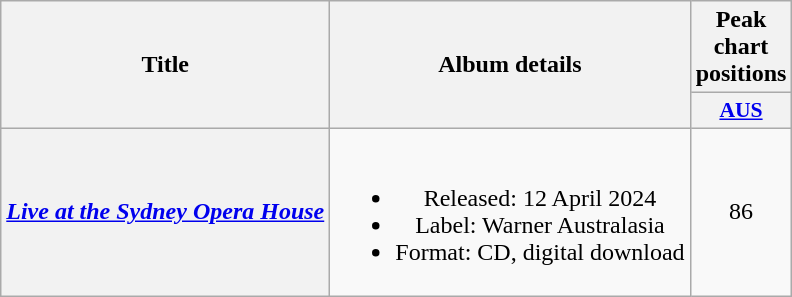<table class="wikitable plainrowheaders" style="text-align:center;" border="1">
<tr>
<th scope="col" rowspan="2">Title</th>
<th scope="col" rowspan="2">Album details</th>
<th scope="col" colspan="1">Peak chart positions</th>
</tr>
<tr>
<th scope="col" style="width:4em;font-size:90%"><a href='#'>AUS</a><br></th>
</tr>
<tr>
<th scope="row"><em><a href='#'>Live at the Sydney Opera House</a></em></th>
<td><br><ul><li>Released: 12 April 2024</li><li>Label: Warner Australasia</li><li>Format: CD, digital download</li></ul></td>
<td>86</td>
</tr>
</table>
